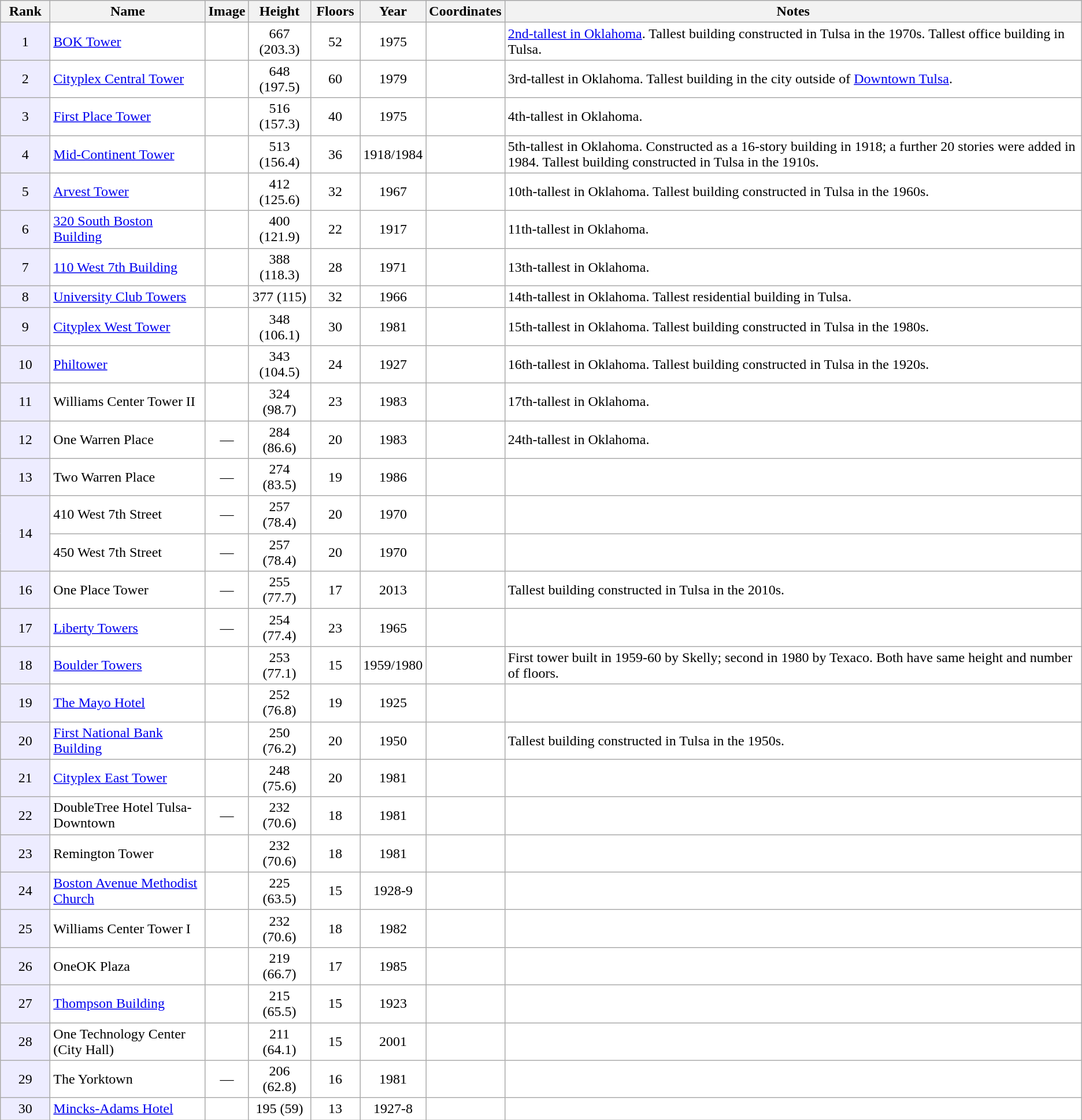<table class="wikitable sortable" style="border:#999; background:#fff;">
<tr style="background:#bdbbd7;">
<th style="width:50px;">Rank</th>
<th>Name</th>
<th>Image</th>
<th>Height<br></th>
<th style="width:50px;">Floors</th>
<th style="width:50px;">Year</th>
<th>Coordinates</th>
<th class="unsortable">Notes</th>
</tr>
<tr>
<td style="text-align:center; background:#edecff;">1</td>
<td><a href='#'>BOK Tower</a></td>
<td></td>
<td align="center">667 (203.3)</td>
<td align="center">52</td>
<td align="center">1975</td>
<td align="center"></td>
<td><a href='#'>2nd-tallest in Oklahoma</a>. Tallest building constructed in Tulsa in the 1970s. Tallest office building in Tulsa.</td>
</tr>
<tr>
<td style="text-align:center; background:#edecff;">2</td>
<td><a href='#'>Cityplex Central Tower</a></td>
<td></td>
<td align="center">648 (197.5)</td>
<td align="center">60</td>
<td align="center">1979</td>
<td align="center"></td>
<td>3rd-tallest in Oklahoma. Tallest building in the city outside of <a href='#'>Downtown Tulsa</a>.</td>
</tr>
<tr>
<td style="text-align:center; background:#edecff;">3</td>
<td><a href='#'>First Place Tower</a></td>
<td></td>
<td align="center">516 (157.3)</td>
<td align="center">40</td>
<td align="center">1975</td>
<td align="center"></td>
<td>4th-tallest in Oklahoma.</td>
</tr>
<tr>
<td style="text-align:center; background:#edecff;">4</td>
<td><a href='#'>Mid-Continent Tower</a></td>
<td></td>
<td align="center">513 (156.4)</td>
<td align="center">36</td>
<td align="center">1918/1984</td>
<td align="center"></td>
<td>5th-tallest in Oklahoma. Constructed as a 16-story building in 1918; a further 20 stories were added in 1984. Tallest building constructed in Tulsa in the 1910s.</td>
</tr>
<tr>
<td style="text-align:center; background:#edecff;">5</td>
<td><a href='#'>Arvest Tower</a></td>
<td></td>
<td align="center">412 (125.6)</td>
<td align="center">32</td>
<td align="center">1967</td>
<td align="center"></td>
<td>10th-tallest in Oklahoma. Tallest building constructed in Tulsa in the 1960s.</td>
</tr>
<tr>
<td style="text-align:center; background:#edecff;">6</td>
<td><a href='#'>320 South Boston Building</a></td>
<td></td>
<td align="center">400 (121.9)</td>
<td align="center">22</td>
<td align="center">1917</td>
<td align="center"></td>
<td>11th-tallest in Oklahoma.</td>
</tr>
<tr>
<td style="text-align:center; background:#edecff;">7</td>
<td><a href='#'>110 West 7th Building</a></td>
<td></td>
<td align="center">388 (118.3)</td>
<td align="center">28</td>
<td align="center">1971</td>
<td align="center"></td>
<td>13th-tallest in Oklahoma.</td>
</tr>
<tr>
<td style="text-align:center; background:#edecff;">8</td>
<td><a href='#'>University Club Towers</a></td>
<td></td>
<td align="center">377 (115)</td>
<td align="center">32</td>
<td align="center">1966</td>
<td align="center"></td>
<td>14th-tallest in Oklahoma. Tallest residential building in Tulsa.</td>
</tr>
<tr>
<td style="text-align:center; background:#edecff;">9</td>
<td><a href='#'>Cityplex West Tower</a></td>
<td></td>
<td align="center">348 (106.1)</td>
<td align="center">30</td>
<td align="center">1981</td>
<td align="center"></td>
<td>15th-tallest in Oklahoma. Tallest building constructed in Tulsa in the 1980s.</td>
</tr>
<tr>
<td style="text-align:center; background:#edecff;">10</td>
<td><a href='#'>Philtower</a></td>
<td></td>
<td align="center">343 (104.5)</td>
<td align="center">24</td>
<td align="center">1927</td>
<td align="center"></td>
<td>16th-tallest in Oklahoma. Tallest building constructed in Tulsa in the 1920s.</td>
</tr>
<tr>
<td style="text-align:center; background:#edecff;">11</td>
<td>Williams Center Tower II</td>
<td></td>
<td align="center">324 (98.7)</td>
<td align="center">23</td>
<td align="center">1983</td>
<td align="center"></td>
<td>17th-tallest in Oklahoma.</td>
</tr>
<tr>
<td style="text-align:center; background:#edecff;">12</td>
<td>One Warren Place</td>
<td align="center">—</td>
<td align="center">284 (86.6)</td>
<td align="center">20</td>
<td align="center">1983</td>
<td align="center"></td>
<td>24th-tallest in Oklahoma.</td>
</tr>
<tr>
<td style="text-align:center; background:#edecff;">13</td>
<td>Two Warren Place</td>
<td align="center">—</td>
<td align="center">274 (83.5)</td>
<td align="center">19</td>
<td align="center">1986</td>
<td align="center"></td>
<td></td>
</tr>
<tr>
<td rowspan="2" style="text-align:center; background:#edecff;">14</td>
<td>410 West 7th Street</td>
<td align="center">—</td>
<td align="center">257 (78.4)</td>
<td align="center">20</td>
<td align="center">1970</td>
<td align="center"></td>
<td></td>
</tr>
<tr>
<td>450 West 7th Street</td>
<td align="center">—</td>
<td align="center">257 (78.4)</td>
<td align="center">20</td>
<td align="center">1970</td>
<td align="center"></td>
<td></td>
</tr>
<tr>
<td style="text-align:center; background:#edecff;">16</td>
<td>One Place Tower</td>
<td align="center">—</td>
<td align="center">255 (77.7)</td>
<td align="center">17</td>
<td align="center">2013</td>
<td align="center"></td>
<td>Tallest building constructed in Tulsa in the 2010s.</td>
</tr>
<tr>
<td style="text-align:center; background:#edecff;">17</td>
<td><a href='#'>Liberty Towers</a></td>
<td align="center">—</td>
<td align="center">254 (77.4)</td>
<td align="center">23</td>
<td align="center">1965</td>
<td align="center"></td>
<td></td>
</tr>
<tr>
<td style="text-align:center; background:#edecff;">18</td>
<td><a href='#'>Boulder Towers</a></td>
<td></td>
<td align="center">253 (77.1)</td>
<td align="center">15</td>
<td align="center">1959/1980</td>
<td align="center"></td>
<td> First tower built in 1959-60 by Skelly; second in 1980 by Texaco. Both have same height and number of floors.</td>
</tr>
<tr>
<td style="text-align:center; background:#edecff;">19</td>
<td><a href='#'>The Mayo Hotel</a></td>
<td></td>
<td align="center">252 (76.8)</td>
<td align="center">19</td>
<td align="center">1925</td>
<td align="center"></td>
<td></td>
</tr>
<tr>
<td style="text-align:center; background:#edecff;">20</td>
<td><a href='#'>First National Bank Building</a></td>
<td></td>
<td align="center">250 (76.2)</td>
<td align="center">20</td>
<td align="center">1950</td>
<td align="center"></td>
<td>Tallest building constructed in Tulsa in the 1950s.</td>
</tr>
<tr>
<td style="text-align:center; background:#edecff;">21</td>
<td><a href='#'>Cityplex East Tower</a></td>
<td></td>
<td align="center">248 (75.6)</td>
<td align="center">20</td>
<td align="center">1981</td>
<td align="center"></td>
<td></td>
</tr>
<tr>
<td style="text-align:center; background:#edecff;">22</td>
<td>DoubleTree Hotel Tulsa-Downtown</td>
<td align="center">—</td>
<td align="center">232 (70.6)</td>
<td align="center">18</td>
<td align="center">1981</td>
<td align="center"></td>
<td></td>
</tr>
<tr>
<td style="text-align:center; background:#edecff;">23</td>
<td>Remington Tower</td>
<td></td>
<td align="center">232 (70.6)</td>
<td align="center">18</td>
<td align="center">1981</td>
<td align="center"></td>
<td></td>
</tr>
<tr>
<td style="text-align:center; background:#edecff;">24</td>
<td><a href='#'>Boston Avenue Methodist Church</a></td>
<td></td>
<td align="center">225 (63.5)</td>
<td align="center">15</td>
<td align="center">1928-9</td>
<td align="center"></td>
<td></td>
</tr>
<tr>
<td style="text-align:center; background:#edecff;">25</td>
<td>Williams Center Tower I</td>
<td></td>
<td align="center">232 (70.6)</td>
<td align="center">18</td>
<td align="center">1982</td>
<td align="center"></td>
<td></td>
</tr>
<tr>
<td style="text-align:center; background:#edecff;">26</td>
<td>OneOK Plaza</td>
<td></td>
<td align="center">219 (66.7)</td>
<td align="center">17</td>
<td align="center">1985</td>
<td align="center"></td>
<td></td>
</tr>
<tr>
<td style="text-align:center; background:#edecff;">27</td>
<td><a href='#'>Thompson Building</a></td>
<td></td>
<td align="center">215 (65.5)</td>
<td align="center">15</td>
<td align="center">1923</td>
<td align="center"></td>
<td></td>
</tr>
<tr>
<td style="text-align:center; background:#edecff;">28</td>
<td>One Technology Center (City Hall)</td>
<td></td>
<td align="center">211 (64.1)</td>
<td align="center">15</td>
<td align="center">2001</td>
<td align="center"></td>
<td></td>
</tr>
<tr>
<td style="text-align:center; background:#edecff;">29</td>
<td>The Yorktown</td>
<td align="center">—</td>
<td align="center">206 (62.8)</td>
<td align="center">16</td>
<td align="center">1981</td>
<td align="center"></td>
<td></td>
</tr>
<tr>
<td style="text-align:center; background:#edecff;">30</td>
<td><a href='#'>Mincks-Adams Hotel</a></td>
<td align="center"></td>
<td align="center">195 (59)</td>
<td align="center">13</td>
<td align="center">1927-8</td>
<td align="center"></td>
<td></td>
</tr>
</table>
